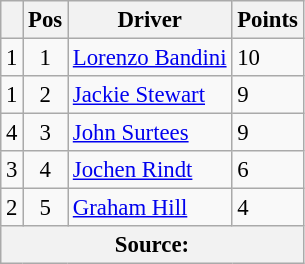<table class="wikitable" style="font-size: 95%;">
<tr>
<th></th>
<th>Pos</th>
<th>Driver</th>
<th>Points</th>
</tr>
<tr>
<td align="left"> 1</td>
<td style="text-align:center;">1</td>
<td> <a href='#'>Lorenzo Bandini</a></td>
<td style="text-align:left;">10</td>
</tr>
<tr>
<td align="left"> 1</td>
<td style="text-align:center;">2</td>
<td> <a href='#'>Jackie Stewart</a></td>
<td style="text-align:left;">9</td>
</tr>
<tr>
<td align="left"> 4</td>
<td style="text-align:center;">3</td>
<td> <a href='#'>John Surtees</a></td>
<td style="text-align:left;">9</td>
</tr>
<tr>
<td align="left"> 3</td>
<td style="text-align:center;">4</td>
<td> <a href='#'>Jochen Rindt</a></td>
<td style="text-align:left;">6</td>
</tr>
<tr>
<td align="left"> 2</td>
<td style="text-align:center;">5</td>
<td> <a href='#'>Graham Hill</a></td>
<td style="text-align:left;">4</td>
</tr>
<tr>
<th colspan=4>Source:</th>
</tr>
</table>
